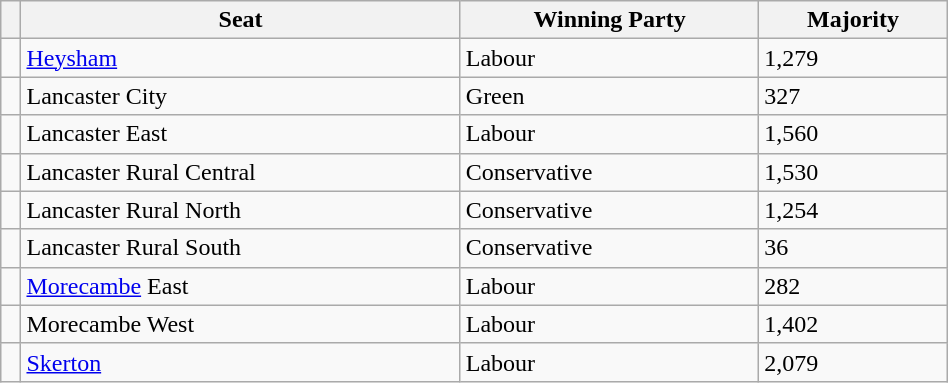<table class="wikitable" style="right; width:50%">
<tr>
<th></th>
<th>Seat</th>
<th>Winning Party</th>
<th>Majority</th>
</tr>
<tr>
<td></td>
<td><a href='#'>Heysham</a></td>
<td>Labour</td>
<td>1,279</td>
</tr>
<tr>
<td></td>
<td>Lancaster City</td>
<td>Green</td>
<td>327</td>
</tr>
<tr>
<td></td>
<td>Lancaster East</td>
<td>Labour</td>
<td>1,560</td>
</tr>
<tr>
<td></td>
<td>Lancaster Rural Central</td>
<td>Conservative</td>
<td>1,530</td>
</tr>
<tr>
<td></td>
<td>Lancaster Rural North</td>
<td>Conservative</td>
<td>1,254</td>
</tr>
<tr>
<td></td>
<td>Lancaster Rural South</td>
<td>Conservative</td>
<td>36</td>
</tr>
<tr>
<td></td>
<td><a href='#'>Morecambe</a> East</td>
<td>Labour</td>
<td>282</td>
</tr>
<tr>
<td></td>
<td>Morecambe West</td>
<td>Labour</td>
<td>1,402</td>
</tr>
<tr>
<td></td>
<td><a href='#'>Skerton</a></td>
<td>Labour</td>
<td>2,079</td>
</tr>
</table>
